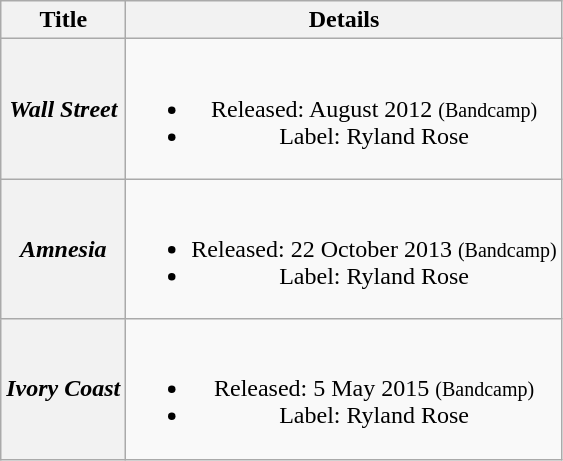<table class="wikitable plainrowheaders" style="text-align:center;">
<tr>
<th>Title</th>
<th>Details</th>
</tr>
<tr>
<th scope="row"><em>Wall Street</em></th>
<td><br><ul><li>Released: August 2012 <small>(Bandcamp)</small></li><li>Label: Ryland Rose</li></ul></td>
</tr>
<tr>
<th scope="row"><em>Amnesia</em></th>
<td><br><ul><li>Released: 22 October 2013 <small>(Bandcamp)</small></li><li>Label: Ryland Rose</li></ul></td>
</tr>
<tr>
<th scope="row"><em>Ivory Coast</em></th>
<td><br><ul><li>Released: 5 May 2015 <small>(Bandcamp)</small></li><li>Label: Ryland Rose</li></ul></td>
</tr>
</table>
